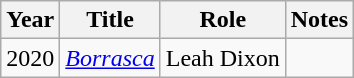<table class="wikitable sortable">
<tr>
<th>Year</th>
<th>Title</th>
<th>Role</th>
<th>Notes</th>
</tr>
<tr>
<td>2020</td>
<td><em><a href='#'>Borrasca</a></em></td>
<td>Leah Dixon</td>
<td></td>
</tr>
</table>
